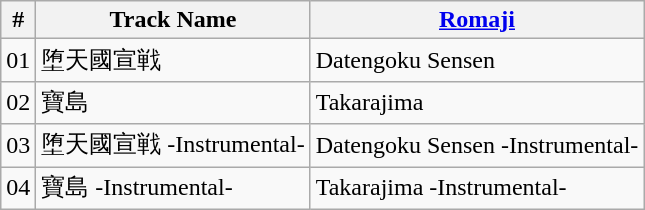<table class="wikitable">
<tr>
<th>#</th>
<th>Track Name</th>
<th><a href='#'>Romaji</a></th>
</tr>
<tr>
<td>01</td>
<td>堕天國宣戦</td>
<td>Datengoku Sensen</td>
</tr>
<tr>
<td>02</td>
<td>寶島</td>
<td>Takarajima</td>
</tr>
<tr>
<td>03</td>
<td>堕天國宣戦 -Instrumental-</td>
<td>Datengoku Sensen -Instrumental-</td>
</tr>
<tr>
<td>04</td>
<td>寶島 -Instrumental-</td>
<td>Takarajima -Instrumental-</td>
</tr>
</table>
